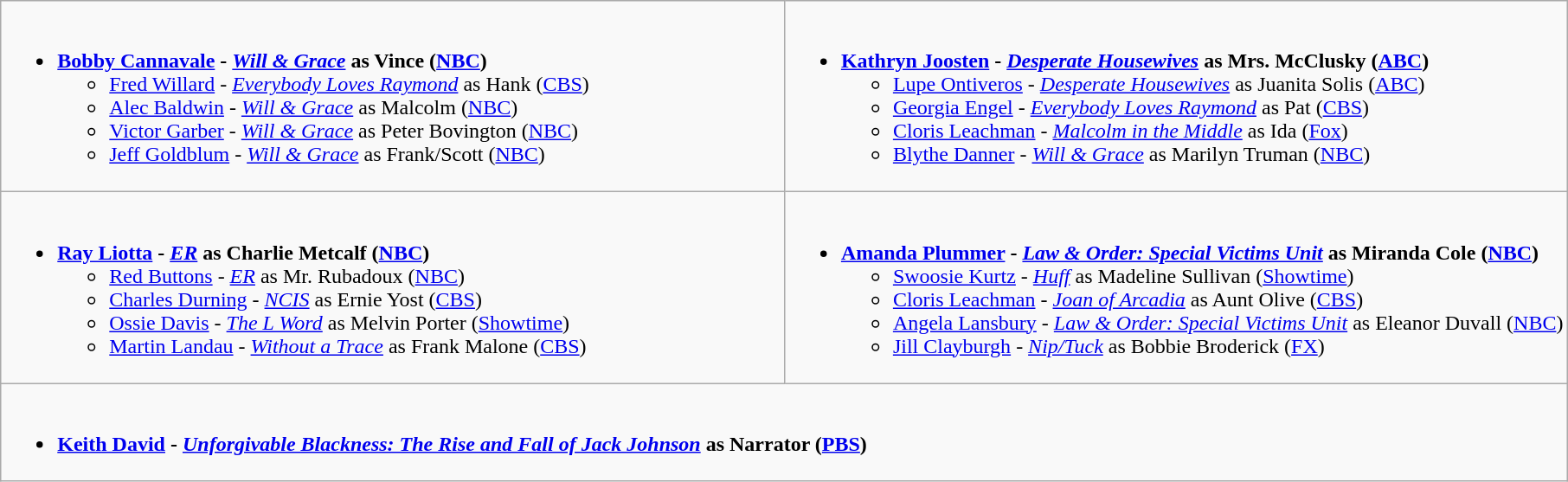<table class="wikitable">
<tr>
<td style="vertical-align:top;" width="50%"><br><ul><li><strong><a href='#'>Bobby Cannavale</a> - <em><a href='#'>Will & Grace</a></em> as Vince (<a href='#'>NBC</a>)</strong><ul><li><a href='#'>Fred Willard</a> - <em><a href='#'>Everybody Loves Raymond</a></em> as Hank (<a href='#'>CBS</a>)</li><li><a href='#'>Alec Baldwin</a> - <em><a href='#'>Will & Grace</a></em> as Malcolm (<a href='#'>NBC</a>)</li><li><a href='#'>Victor Garber</a> - <em><a href='#'>Will & Grace</a></em> as Peter Bovington (<a href='#'>NBC</a>)</li><li><a href='#'>Jeff Goldblum</a> - <em><a href='#'>Will & Grace</a></em> as Frank/Scott (<a href='#'>NBC</a>)</li></ul></li></ul></td>
<td style="vertical-align:top;" width="50%"><br><ul><li><strong><a href='#'>Kathryn Joosten</a> - <em><a href='#'>Desperate Housewives</a></em> as Mrs. McClusky (<a href='#'>ABC</a>)</strong><ul><li><a href='#'>Lupe Ontiveros</a> - <em><a href='#'>Desperate Housewives</a></em> as Juanita Solis (<a href='#'>ABC</a>)</li><li><a href='#'>Georgia Engel</a> - <em><a href='#'>Everybody Loves Raymond</a></em> as Pat (<a href='#'>CBS</a>)</li><li><a href='#'>Cloris Leachman</a> - <em><a href='#'>Malcolm in the Middle</a></em> as Ida (<a href='#'>Fox</a>)</li><li><a href='#'>Blythe Danner</a> - <em><a href='#'>Will & Grace</a></em> as Marilyn Truman (<a href='#'>NBC</a>)</li></ul></li></ul></td>
</tr>
<tr>
<td style="vertical-align:top;" width="50%"><br><ul><li><strong><a href='#'>Ray Liotta</a> - <em><a href='#'>ER</a></em> as Charlie Metcalf (<a href='#'>NBC</a>)</strong> <ul><li><a href='#'>Red Buttons</a> - <em><a href='#'>ER</a></em> as Mr. Rubadoux (<a href='#'>NBC</a>)</li><li><a href='#'>Charles Durning</a> - <em><a href='#'>NCIS</a></em> as Ernie Yost (<a href='#'>CBS</a>)</li><li><a href='#'>Ossie Davis</a> - <em><a href='#'>The L Word</a></em> as Melvin Porter (<a href='#'>Showtime</a>)</li><li><a href='#'>Martin Landau</a> - <em><a href='#'>Without a Trace</a></em> as Frank Malone (<a href='#'>CBS</a>)</li></ul></li></ul></td>
<td style="vertical-align:top;" width="50%"><br><ul><li><strong><a href='#'>Amanda Plummer</a> - <em><a href='#'>Law & Order: Special Victims Unit</a></em> as Miranda Cole (<a href='#'>NBC</a>)</strong><ul><li><a href='#'>Swoosie Kurtz</a> - <em><a href='#'>Huff</a></em> as Madeline Sullivan (<a href='#'>Showtime</a>)</li><li><a href='#'>Cloris Leachman</a> - <em><a href='#'>Joan of Arcadia</a></em> as Aunt Olive (<a href='#'>CBS</a>)</li><li><a href='#'>Angela Lansbury</a> - <em><a href='#'>Law & Order: Special Victims Unit</a></em> as Eleanor Duvall (<a href='#'>NBC</a>)</li><li><a href='#'>Jill Clayburgh</a> - <em><a href='#'>Nip/Tuck</a></em> as Bobbie Broderick (<a href='#'>FX</a>)</li></ul></li></ul></td>
</tr>
<tr>
<td style="vertical-align:top;" width="50%" colspan="2"><br><ul><li><strong><a href='#'>Keith David</a> - <em><a href='#'>Unforgivable Blackness: The Rise and Fall of Jack Johnson</a></em> as Narrator (<a href='#'>PBS</a>)</strong></li></ul></td>
</tr>
</table>
